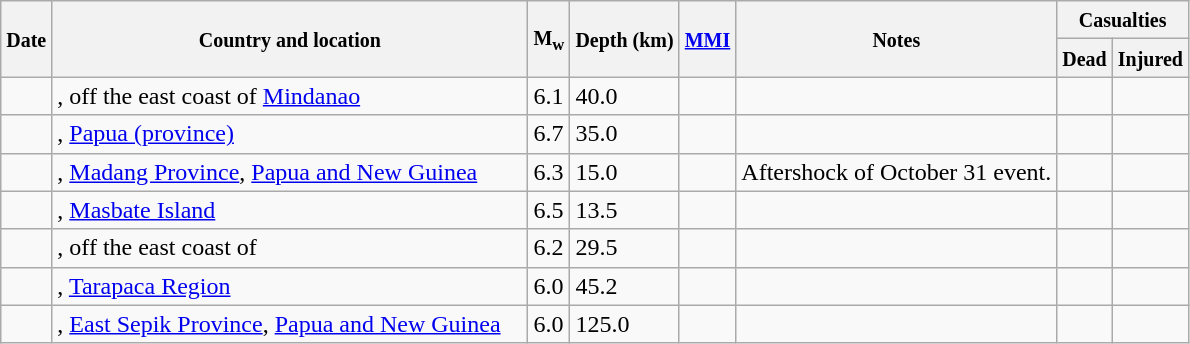<table class="wikitable sortable sort-under" style="border:1px black; margin-left:1em;">
<tr>
<th rowspan="2"><small>Date</small></th>
<th rowspan="2" style="width: 310px"><small>Country and location</small></th>
<th rowspan="2"><small>M<sub>w</sub></small></th>
<th rowspan="2"><small>Depth (km)</small></th>
<th rowspan="2"><small><a href='#'>MMI</a></small></th>
<th rowspan="2" class="unsortable"><small>Notes</small></th>
<th colspan="2"><small>Casualties</small></th>
</tr>
<tr>
<th><small>Dead</small></th>
<th><small>Injured</small></th>
</tr>
<tr>
<td></td>
<td>, off the east coast of <a href='#'>Mindanao</a></td>
<td>6.1</td>
<td>40.0</td>
<td></td>
<td></td>
<td></td>
<td></td>
</tr>
<tr>
<td></td>
<td>, <a href='#'>Papua (province)</a></td>
<td>6.7</td>
<td>35.0</td>
<td></td>
<td></td>
<td></td>
<td></td>
</tr>
<tr>
<td></td>
<td>, <a href='#'>Madang Province</a>, <a href='#'>Papua and New Guinea</a></td>
<td>6.3</td>
<td>15.0</td>
<td></td>
<td>Aftershock of October 31 event.</td>
<td></td>
<td></td>
</tr>
<tr>
<td></td>
<td>, <a href='#'>Masbate Island</a></td>
<td>6.5</td>
<td>13.5</td>
<td></td>
<td></td>
<td></td>
<td></td>
</tr>
<tr>
<td></td>
<td>, off the east coast of</td>
<td>6.2</td>
<td>29.5</td>
<td></td>
<td></td>
<td></td>
<td></td>
</tr>
<tr>
<td></td>
<td>, <a href='#'>Tarapaca Region</a></td>
<td>6.0</td>
<td>45.2</td>
<td></td>
<td></td>
<td></td>
<td></td>
</tr>
<tr>
<td></td>
<td>, <a href='#'>East Sepik Province</a>, <a href='#'>Papua and New Guinea</a></td>
<td>6.0</td>
<td>125.0</td>
<td></td>
<td></td>
<td></td>
<td></td>
</tr>
</table>
